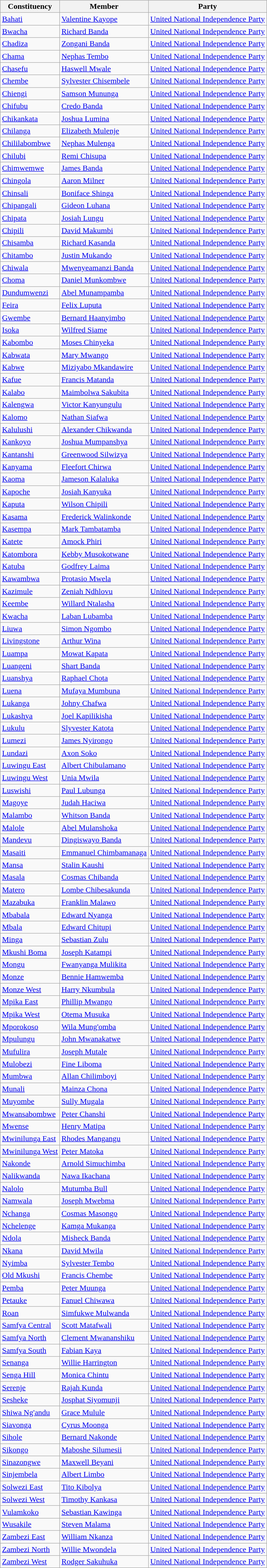<table class="wikitable sortable">
<tr>
<th>Constituency</th>
<th>Member</th>
<th>Party</th>
</tr>
<tr>
<td><a href='#'>Bahati</a></td>
<td><a href='#'>Valentine Kayope</a></td>
<td><a href='#'>United National Independence Party</a></td>
</tr>
<tr>
<td><a href='#'>Bwacha</a></td>
<td><a href='#'>Richard Banda</a></td>
<td><a href='#'>United National Independence Party</a></td>
</tr>
<tr>
<td><a href='#'>Chadiza</a></td>
<td><a href='#'>Zongani Banda</a></td>
<td><a href='#'>United National Independence Party</a></td>
</tr>
<tr>
<td><a href='#'>Chama</a></td>
<td><a href='#'>Nephas Tembo</a></td>
<td><a href='#'>United National Independence Party</a></td>
</tr>
<tr>
<td><a href='#'>Chasefu</a></td>
<td><a href='#'>Haswell Mwale</a></td>
<td><a href='#'>United National Independence Party</a></td>
</tr>
<tr>
<td><a href='#'>Chembe</a></td>
<td><a href='#'>Sylvester Chisembele</a></td>
<td><a href='#'>United National Independence Party</a></td>
</tr>
<tr>
<td><a href='#'>Chiengi</a></td>
<td><a href='#'>Samson Mununga</a></td>
<td><a href='#'>United National Independence Party</a></td>
</tr>
<tr>
<td><a href='#'>Chifubu</a></td>
<td><a href='#'>Credo Banda</a></td>
<td><a href='#'>United National Independence Party</a></td>
</tr>
<tr>
<td><a href='#'>Chikankata</a></td>
<td><a href='#'>Joshua Lumina</a></td>
<td><a href='#'>United National Independence Party</a></td>
</tr>
<tr>
<td><a href='#'>Chilanga</a></td>
<td><a href='#'>Elizabeth Mulenje</a></td>
<td><a href='#'>United National Independence Party</a></td>
</tr>
<tr>
<td><a href='#'>Chililabombwe</a></td>
<td><a href='#'>Nephas Mulenga</a></td>
<td><a href='#'>United National Independence Party</a></td>
</tr>
<tr>
<td><a href='#'>Chilubi</a></td>
<td><a href='#'>Remi Chisupa</a></td>
<td><a href='#'>United National Independence Party</a></td>
</tr>
<tr>
<td><a href='#'>Chimwemwe</a></td>
<td><a href='#'>James Banda</a></td>
<td><a href='#'>United National Independence Party</a></td>
</tr>
<tr>
<td><a href='#'>Chingola</a></td>
<td><a href='#'>Aaron Milner</a></td>
<td><a href='#'>United National Independence Party</a></td>
</tr>
<tr>
<td><a href='#'>Chinsali</a></td>
<td><a href='#'>Boniface Shinga</a></td>
<td><a href='#'>United National Independence Party</a></td>
</tr>
<tr>
<td><a href='#'>Chipangali</a></td>
<td><a href='#'>Gideon Luhana</a></td>
<td><a href='#'>United National Independence Party</a></td>
</tr>
<tr>
<td><a href='#'>Chipata</a></td>
<td><a href='#'>Josiah Lungu</a></td>
<td><a href='#'>United National Independence Party</a></td>
</tr>
<tr>
<td><a href='#'>Chipili</a></td>
<td><a href='#'>David Makumbi</a></td>
<td><a href='#'>United National Independence Party</a></td>
</tr>
<tr>
<td><a href='#'>Chisamba</a></td>
<td><a href='#'>Richard Kasanda</a></td>
<td><a href='#'>United National Independence Party</a></td>
</tr>
<tr>
<td><a href='#'>Chitambo</a></td>
<td><a href='#'>Justin Mukando</a></td>
<td><a href='#'>United National Independence Party</a></td>
</tr>
<tr>
<td><a href='#'>Chiwala</a></td>
<td><a href='#'>Mwenyeamanzi Banda</a></td>
<td><a href='#'>United National Independence Party</a></td>
</tr>
<tr>
<td><a href='#'>Choma</a></td>
<td><a href='#'>Daniel Munkombwe</a></td>
<td><a href='#'>United National Independence Party</a></td>
</tr>
<tr>
<td><a href='#'>Dundumwenzi</a></td>
<td><a href='#'>Abel Munampamba</a></td>
<td><a href='#'>United National Independence Party</a></td>
</tr>
<tr>
<td><a href='#'>Feira</a></td>
<td><a href='#'>Felix Luputa</a></td>
<td><a href='#'>United National Independence Party</a></td>
</tr>
<tr>
<td><a href='#'>Gwembe</a></td>
<td><a href='#'>Bernard Haanyimbo</a></td>
<td><a href='#'>United National Independence Party</a></td>
</tr>
<tr>
<td><a href='#'>Isoka</a></td>
<td><a href='#'>Wilfred Siame</a></td>
<td><a href='#'>United National Independence Party</a></td>
</tr>
<tr>
<td><a href='#'>Kabombo</a></td>
<td><a href='#'>Moses Chinyeka</a></td>
<td><a href='#'>United National Independence Party</a></td>
</tr>
<tr>
<td><a href='#'>Kabwata</a></td>
<td><a href='#'>Mary Mwango</a></td>
<td><a href='#'>United National Independence Party</a></td>
</tr>
<tr>
<td><a href='#'>Kabwe</a></td>
<td><a href='#'>Miziyabo Mkandawire</a></td>
<td><a href='#'>United National Independence Party</a></td>
</tr>
<tr>
<td><a href='#'>Kafue</a></td>
<td><a href='#'>Francis Matanda</a></td>
<td><a href='#'>United National Independence Party</a></td>
</tr>
<tr>
<td><a href='#'>Kalabo</a></td>
<td><a href='#'>Maimbolwa Sakubita</a></td>
<td><a href='#'>United National Independence Party</a></td>
</tr>
<tr>
<td><a href='#'>Kalengwa</a></td>
<td><a href='#'>Victor Kanyungulu</a></td>
<td><a href='#'>United National Independence Party</a></td>
</tr>
<tr>
<td><a href='#'>Kalomo</a></td>
<td><a href='#'>Nathan Siafwa</a></td>
<td><a href='#'>United National Independence Party</a></td>
</tr>
<tr>
<td><a href='#'>Kalulushi</a></td>
<td><a href='#'>Alexander Chikwanda</a></td>
<td><a href='#'>United National Independence Party</a></td>
</tr>
<tr>
<td><a href='#'>Kankoyo</a></td>
<td><a href='#'>Joshua Mumpanshya</a></td>
<td><a href='#'>United National Independence Party</a></td>
</tr>
<tr>
<td><a href='#'>Kantanshi</a></td>
<td><a href='#'>Greenwood Silwizya</a></td>
<td><a href='#'>United National Independence Party</a></td>
</tr>
<tr>
<td><a href='#'>Kanyama</a></td>
<td><a href='#'>Fleefort Chirwa</a></td>
<td><a href='#'>United National Independence Party</a></td>
</tr>
<tr>
<td><a href='#'>Kaoma</a></td>
<td><a href='#'>Jameson Kalaluka</a></td>
<td><a href='#'>United National Independence Party</a></td>
</tr>
<tr>
<td><a href='#'>Kapoche</a></td>
<td><a href='#'>Josiah Kanyuka</a></td>
<td><a href='#'>United National Independence Party</a></td>
</tr>
<tr>
<td><a href='#'>Kaputa</a></td>
<td><a href='#'>Wilson Chipili</a></td>
<td><a href='#'>United National Independence Party</a></td>
</tr>
<tr>
<td><a href='#'>Kasama</a></td>
<td><a href='#'>Frederick Walinkonde</a></td>
<td><a href='#'>United National Independence Party</a></td>
</tr>
<tr>
<td><a href='#'>Kasempa</a></td>
<td><a href='#'>Mark Tambatamba</a></td>
<td><a href='#'>United National Independence Party</a></td>
</tr>
<tr>
<td><a href='#'>Katete</a></td>
<td><a href='#'>Amock Phiri</a></td>
<td><a href='#'>United National Independence Party</a></td>
</tr>
<tr>
<td><a href='#'>Katombora</a></td>
<td><a href='#'>Kebby Musokotwane</a></td>
<td><a href='#'>United National Independence Party</a></td>
</tr>
<tr>
<td><a href='#'>Katuba</a></td>
<td><a href='#'>Godfrey Laima</a></td>
<td><a href='#'>United National Independence Party</a></td>
</tr>
<tr>
<td><a href='#'>Kawambwa</a></td>
<td><a href='#'>Protasio Mwela</a></td>
<td><a href='#'>United National Independence Party</a></td>
</tr>
<tr>
<td><a href='#'>Kazimule</a></td>
<td><a href='#'>Zeniah Ndhlovu</a></td>
<td><a href='#'>United National Independence Party</a></td>
</tr>
<tr>
<td><a href='#'>Keembe</a></td>
<td><a href='#'>Willard Ntalasha</a></td>
<td><a href='#'>United National Independence Party</a></td>
</tr>
<tr>
<td><a href='#'>Kwacha</a></td>
<td><a href='#'>Laban Lubamba</a></td>
<td><a href='#'>United National Independence Party</a></td>
</tr>
<tr>
<td><a href='#'>Liuwa</a></td>
<td><a href='#'>Simon Ngombo</a></td>
<td><a href='#'>United National Independence Party</a></td>
</tr>
<tr>
<td><a href='#'>Livingstone</a></td>
<td><a href='#'>Arthur Wina</a></td>
<td><a href='#'>United National Independence Party</a></td>
</tr>
<tr>
<td><a href='#'>Luampa</a></td>
<td><a href='#'>Mowat Kapata</a></td>
<td><a href='#'>United National Independence Party</a></td>
</tr>
<tr>
<td><a href='#'>Luangeni</a></td>
<td><a href='#'>Shart Banda</a></td>
<td><a href='#'>United National Independence Party</a></td>
</tr>
<tr>
<td><a href='#'>Luanshya</a></td>
<td><a href='#'>Raphael Chota</a></td>
<td><a href='#'>United National Independence Party</a></td>
</tr>
<tr>
<td><a href='#'>Luena</a></td>
<td><a href='#'>Mufaya Mumbuna</a></td>
<td><a href='#'>United National Independence Party</a></td>
</tr>
<tr>
<td><a href='#'>Lukanga</a></td>
<td><a href='#'>Johny Chafwa</a></td>
<td><a href='#'>United National Independence Party</a></td>
</tr>
<tr>
<td><a href='#'>Lukashya</a></td>
<td><a href='#'>Joel Kapilikisha</a></td>
<td><a href='#'>United National Independence Party</a></td>
</tr>
<tr>
<td><a href='#'>Lukulu</a></td>
<td><a href='#'>Slyvester Katota</a></td>
<td><a href='#'>United National Independence Party</a></td>
</tr>
<tr>
<td><a href='#'>Lumezi</a></td>
<td><a href='#'>James Nyirongo</a></td>
<td><a href='#'>United National Independence Party</a></td>
</tr>
<tr>
<td><a href='#'>Lundazi</a></td>
<td><a href='#'>Axon Soko</a></td>
<td><a href='#'>United National Independence Party</a></td>
</tr>
<tr>
<td><a href='#'>Luwingu East</a></td>
<td><a href='#'>Albert Chibulamano</a></td>
<td><a href='#'>United National Independence Party</a></td>
</tr>
<tr>
<td><a href='#'>Luwingu West</a></td>
<td><a href='#'>Unia Mwila</a></td>
<td><a href='#'>United National Independence Party</a></td>
</tr>
<tr>
<td><a href='#'>Luswishi</a></td>
<td><a href='#'>Paul Lubunga</a></td>
<td><a href='#'>United National Independence Party</a></td>
</tr>
<tr>
<td><a href='#'>Magoye</a></td>
<td><a href='#'>Judah Haciwa</a></td>
<td><a href='#'>United National Independence Party</a></td>
</tr>
<tr>
<td><a href='#'>Malambo</a></td>
<td><a href='#'>Whitson Banda</a></td>
<td><a href='#'>United National Independence Party</a></td>
</tr>
<tr>
<td><a href='#'>Malole</a></td>
<td><a href='#'>Abel Mulanshoka</a></td>
<td><a href='#'>United National Independence Party</a></td>
</tr>
<tr>
<td><a href='#'>Mandevu</a></td>
<td><a href='#'>Dingiswayo Banda</a></td>
<td><a href='#'>United National Independence Party</a></td>
</tr>
<tr>
<td><a href='#'>Masaiti</a></td>
<td><a href='#'>Emmanuel Chimbamanaga</a></td>
<td><a href='#'>United National Independence Party</a></td>
</tr>
<tr>
<td><a href='#'>Mansa</a></td>
<td><a href='#'>Stalin Kaushi</a></td>
<td><a href='#'>United National Independence Party</a></td>
</tr>
<tr>
<td><a href='#'>Masala</a></td>
<td><a href='#'>Cosmas Chibanda</a></td>
<td><a href='#'>United National Independence Party</a></td>
</tr>
<tr>
<td><a href='#'>Matero</a></td>
<td><a href='#'>Lombe Chibesakunda</a></td>
<td><a href='#'>United National Independence Party</a></td>
</tr>
<tr>
<td><a href='#'>Mazabuka</a></td>
<td><a href='#'>Franklin Malawo</a></td>
<td><a href='#'>United National Independence Party</a></td>
</tr>
<tr>
<td><a href='#'>Mbabala</a></td>
<td><a href='#'>Edward Nyanga</a></td>
<td><a href='#'>United National Independence Party</a></td>
</tr>
<tr>
<td><a href='#'>Mbala</a></td>
<td><a href='#'>Edward Chitupi</a></td>
<td><a href='#'>United National Independence Party</a></td>
</tr>
<tr>
<td><a href='#'>Minga</a></td>
<td><a href='#'>Sebastian Zulu</a></td>
<td><a href='#'>United National Independence Party</a></td>
</tr>
<tr>
<td><a href='#'>Mkushi Boma</a></td>
<td><a href='#'>Joseph Katampi</a></td>
<td><a href='#'>United National Independence Party</a></td>
</tr>
<tr>
<td><a href='#'>Mongu</a></td>
<td><a href='#'>Fwanyanga Mulikita</a></td>
<td><a href='#'>United National Independence Party</a></td>
</tr>
<tr>
<td><a href='#'>Monze</a></td>
<td><a href='#'>Bennie Hamwemba</a></td>
<td><a href='#'>United National Independence Party</a></td>
</tr>
<tr>
<td><a href='#'>Monze West</a></td>
<td><a href='#'>Harry Nkumbula</a></td>
<td><a href='#'>United National Independence Party</a></td>
</tr>
<tr>
<td><a href='#'>Mpika East</a></td>
<td><a href='#'>Phillip Mwango</a></td>
<td><a href='#'>United National Independence Party</a></td>
</tr>
<tr>
<td><a href='#'>Mpika West</a></td>
<td><a href='#'>Otema Musuka</a></td>
<td><a href='#'>United National Independence Party</a></td>
</tr>
<tr>
<td><a href='#'>Mporokoso</a></td>
<td><a href='#'>Wila Mung'omba</a></td>
<td><a href='#'>United National Independence Party</a></td>
</tr>
<tr>
<td><a href='#'>Mpulungu</a></td>
<td><a href='#'>John Mwanakatwe</a></td>
<td><a href='#'>United National Independence Party</a></td>
</tr>
<tr>
<td><a href='#'>Mufulira</a></td>
<td><a href='#'>Joseph Mutale</a></td>
<td><a href='#'>United National Independence Party</a></td>
</tr>
<tr>
<td><a href='#'>Mulobezi</a></td>
<td><a href='#'>Fine Liboma</a></td>
<td><a href='#'>United National Independence Party</a></td>
</tr>
<tr>
<td><a href='#'>Mumbwa</a></td>
<td><a href='#'>Allan Chilimboyi</a></td>
<td><a href='#'>United National Independence Party</a></td>
</tr>
<tr>
<td><a href='#'>Munali</a></td>
<td><a href='#'>Mainza Chona</a></td>
<td><a href='#'>United National Independence Party</a></td>
</tr>
<tr>
<td><a href='#'>Muyombe</a></td>
<td><a href='#'>Sully Mugala</a></td>
<td><a href='#'>United National Independence Party</a></td>
</tr>
<tr>
<td><a href='#'>Mwansabombwe</a></td>
<td><a href='#'>Peter Chanshi</a></td>
<td><a href='#'>United National Independence Party</a></td>
</tr>
<tr>
<td><a href='#'>Mwense</a></td>
<td><a href='#'>Henry Matipa</a></td>
<td><a href='#'>United National Independence Party</a></td>
</tr>
<tr>
<td><a href='#'>Mwinilunga East</a></td>
<td><a href='#'>Rhodes Mangangu</a></td>
<td><a href='#'>United National Independence Party</a></td>
</tr>
<tr>
<td><a href='#'>Mwinilunga West</a></td>
<td><a href='#'>Peter Matoka</a></td>
<td><a href='#'>United National Independence Party</a></td>
</tr>
<tr>
<td><a href='#'>Nakonde</a></td>
<td><a href='#'>Arnold Simuchimba</a></td>
<td><a href='#'>United National Independence Party</a></td>
</tr>
<tr>
<td><a href='#'>Nalikwanda</a></td>
<td><a href='#'>Nawa Ikachana</a></td>
<td><a href='#'>United National Independence Party</a></td>
</tr>
<tr>
<td><a href='#'>Nalolo</a></td>
<td><a href='#'>Mutumba Bull</a></td>
<td><a href='#'>United National Independence Party</a></td>
</tr>
<tr>
<td><a href='#'>Namwala</a></td>
<td><a href='#'>Joseph Mwebma</a></td>
<td><a href='#'>United National Independence Party</a></td>
</tr>
<tr>
<td><a href='#'>Nchanga</a></td>
<td><a href='#'>Cosmas Masongo</a></td>
<td><a href='#'>United National Independence Party</a></td>
</tr>
<tr>
<td><a href='#'>Nchelenge</a></td>
<td><a href='#'>Kamga Mukanga</a></td>
<td><a href='#'>United National Independence Party</a></td>
</tr>
<tr>
<td><a href='#'>Ndola</a></td>
<td><a href='#'>Misheck Banda</a></td>
<td><a href='#'>United National Independence Party</a></td>
</tr>
<tr>
<td><a href='#'>Nkana</a></td>
<td><a href='#'>David Mwila</a></td>
<td><a href='#'>United National Independence Party</a></td>
</tr>
<tr>
<td><a href='#'>Nyimba</a></td>
<td><a href='#'>Sylvester Tembo</a></td>
<td><a href='#'>United National Independence Party</a></td>
</tr>
<tr>
<td><a href='#'>Old Mkushi</a></td>
<td><a href='#'>Francis Chembe</a></td>
<td><a href='#'>United National Independence Party</a></td>
</tr>
<tr>
<td><a href='#'>Pemba</a></td>
<td><a href='#'>Peter Muunga</a></td>
<td><a href='#'>United National Independence Party</a></td>
</tr>
<tr>
<td><a href='#'>Petauke</a></td>
<td><a href='#'>Fanuel Chiwawa</a></td>
<td><a href='#'>United National Independence Party</a></td>
</tr>
<tr>
<td><a href='#'>Roan</a></td>
<td><a href='#'>Simfukwe Mulwanda</a></td>
<td><a href='#'>United National Independence Party</a></td>
</tr>
<tr>
<td><a href='#'>Samfya Central</a></td>
<td><a href='#'>Scott Matafwali</a></td>
<td><a href='#'>United National Independence Party</a></td>
</tr>
<tr>
<td><a href='#'>Samfya North</a></td>
<td><a href='#'>Clement Mwananshiku</a></td>
<td><a href='#'>United National Independence Party</a></td>
</tr>
<tr>
<td><a href='#'>Samfya South</a></td>
<td><a href='#'>Fabian Kaya</a></td>
<td><a href='#'>United National Independence Party</a></td>
</tr>
<tr>
<td><a href='#'>Senanga</a></td>
<td><a href='#'>Willie Harrington</a></td>
<td><a href='#'>United National Independence Party</a></td>
</tr>
<tr>
<td><a href='#'>Senga Hill</a></td>
<td><a href='#'>Monica Chintu</a></td>
<td><a href='#'>United National Independence Party</a></td>
</tr>
<tr>
<td><a href='#'>Serenje</a></td>
<td><a href='#'>Rajah Kunda</a></td>
<td><a href='#'>United National Independence Party</a></td>
</tr>
<tr>
<td><a href='#'>Sesheke</a></td>
<td><a href='#'>Josphat Siyomunji</a></td>
<td><a href='#'>United National Independence Party</a></td>
</tr>
<tr>
<td><a href='#'>Shiwa Ng'andu</a></td>
<td><a href='#'>Grace Mulule</a></td>
<td><a href='#'>United National Independence Party</a></td>
</tr>
<tr>
<td><a href='#'>Siavonga</a></td>
<td><a href='#'>Cyrus Moonga</a></td>
<td><a href='#'>United National Independence Party</a></td>
</tr>
<tr>
<td><a href='#'>Sihole</a></td>
<td><a href='#'>Bernard Nakonde</a></td>
<td><a href='#'>United National Independence Party</a></td>
</tr>
<tr>
<td><a href='#'>Sikongo</a></td>
<td><a href='#'>Maboshe Silumesii</a></td>
<td><a href='#'>United National Independence Party</a></td>
</tr>
<tr>
<td><a href='#'>Sinazongwe</a></td>
<td><a href='#'>Maxwell Beyani</a></td>
<td><a href='#'>United National Independence Party</a></td>
</tr>
<tr>
<td><a href='#'>Sinjembela</a></td>
<td><a href='#'>Albert Limbo</a></td>
<td><a href='#'>United National Independence Party</a></td>
</tr>
<tr>
<td><a href='#'>Solwezi East</a></td>
<td><a href='#'>Tito Kibolya</a></td>
<td><a href='#'>United National Independence Party</a></td>
</tr>
<tr>
<td><a href='#'>Solwezi West</a></td>
<td><a href='#'>Timothy Kankasa</a></td>
<td><a href='#'>United National Independence Party</a></td>
</tr>
<tr>
<td><a href='#'>Vulamkoko</a></td>
<td><a href='#'>Sebastian Kawinga</a></td>
<td><a href='#'>United National Independence Party</a></td>
</tr>
<tr>
<td><a href='#'>Wusakile</a></td>
<td><a href='#'>Steven Malama</a></td>
<td><a href='#'>United National Independence Party</a></td>
</tr>
<tr>
<td><a href='#'>Zambezi East</a></td>
<td><a href='#'>William Nkanza</a></td>
<td><a href='#'>United National Independence Party</a></td>
</tr>
<tr>
<td><a href='#'>Zambezi North</a></td>
<td><a href='#'>Willie Mwondela</a></td>
<td><a href='#'>United National Independence Party</a></td>
</tr>
<tr>
<td><a href='#'>Zambezi West</a></td>
<td><a href='#'>Rodger Sakuhuka</a></td>
<td><a href='#'>United National Independence Party</a></td>
</tr>
</table>
